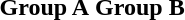<table>
<tr valign=top>
<th align="center">Group A</th>
<th align="center">Group B</th>
</tr>
<tr valign=top>
<td align="left"></td>
<td align="left"></td>
</tr>
</table>
